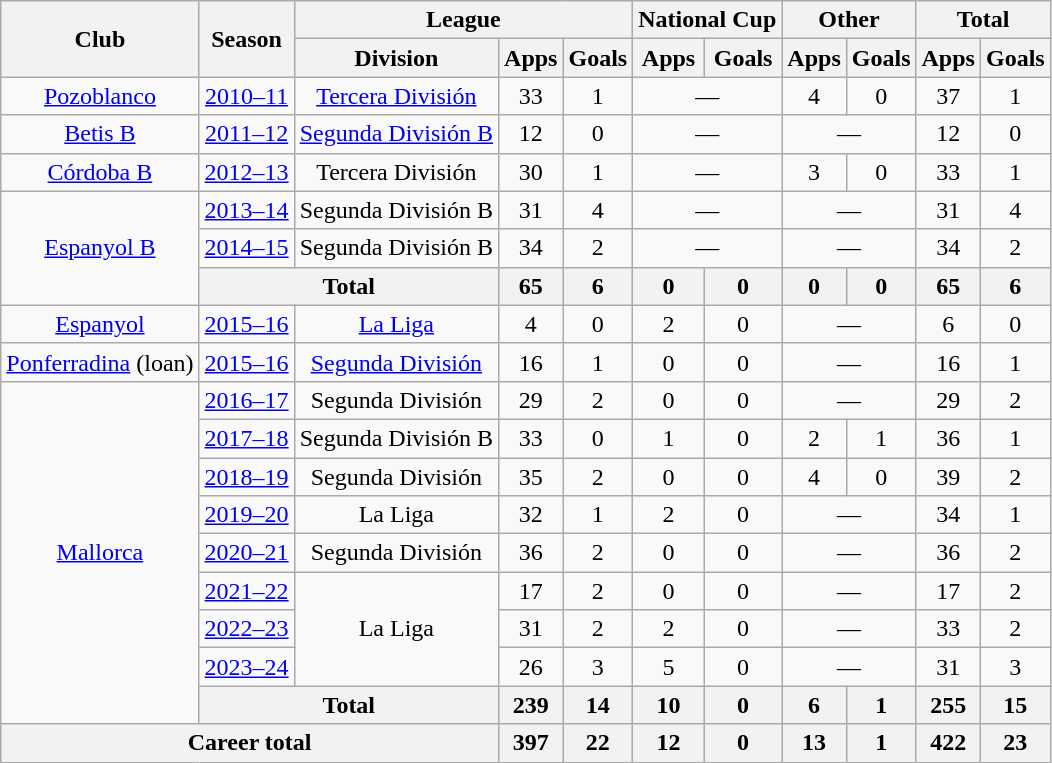<table class="wikitable" style="text-align:center">
<tr>
<th rowspan="2">Club</th>
<th rowspan="2">Season</th>
<th colspan="3">League</th>
<th colspan="2">National Cup</th>
<th colspan="2">Other</th>
<th colspan="2">Total</th>
</tr>
<tr>
<th>Division</th>
<th>Apps</th>
<th>Goals</th>
<th>Apps</th>
<th>Goals</th>
<th>Apps</th>
<th>Goals</th>
<th>Apps</th>
<th>Goals</th>
</tr>
<tr>
<td><a href='#'>Pozoblanco</a></td>
<td><a href='#'>2010–11</a></td>
<td><a href='#'>Tercera División</a></td>
<td>33</td>
<td>1</td>
<td colspan="2">—</td>
<td>4</td>
<td>0</td>
<td>37</td>
<td>1</td>
</tr>
<tr>
<td><a href='#'>Betis B</a></td>
<td><a href='#'>2011–12</a></td>
<td><a href='#'>Segunda División B</a></td>
<td>12</td>
<td>0</td>
<td colspan="2">—</td>
<td colspan="2">—</td>
<td>12</td>
<td>0</td>
</tr>
<tr>
<td><a href='#'>Córdoba B</a></td>
<td><a href='#'>2012–13</a></td>
<td>Tercera División</td>
<td>30</td>
<td>1</td>
<td colspan="2">—</td>
<td>3</td>
<td>0</td>
<td>33</td>
<td>1</td>
</tr>
<tr>
<td rowspan="3"><a href='#'>Espanyol B</a></td>
<td><a href='#'>2013–14</a></td>
<td>Segunda División B</td>
<td>31</td>
<td>4</td>
<td colspan="2">—</td>
<td colspan="2">—</td>
<td>31</td>
<td>4</td>
</tr>
<tr>
<td><a href='#'>2014–15</a></td>
<td>Segunda División B</td>
<td>34</td>
<td>2</td>
<td colspan="2">—</td>
<td colspan="2">—</td>
<td>34</td>
<td>2</td>
</tr>
<tr>
<th colspan="2">Total</th>
<th>65</th>
<th>6</th>
<th>0</th>
<th>0</th>
<th>0</th>
<th>0</th>
<th>65</th>
<th>6</th>
</tr>
<tr>
<td><a href='#'>Espanyol</a></td>
<td><a href='#'>2015–16</a></td>
<td><a href='#'>La Liga</a></td>
<td>4</td>
<td>0</td>
<td>2</td>
<td>0</td>
<td colspan="2">—</td>
<td>6</td>
<td>0</td>
</tr>
<tr>
<td><a href='#'>Ponferradina</a> (loan)</td>
<td><a href='#'>2015–16</a></td>
<td><a href='#'>Segunda División</a></td>
<td>16</td>
<td>1</td>
<td>0</td>
<td>0</td>
<td colspan="2">—</td>
<td>16</td>
<td>1</td>
</tr>
<tr>
<td rowspan="9"><a href='#'>Mallorca</a></td>
<td><a href='#'>2016–17</a></td>
<td>Segunda División</td>
<td>29</td>
<td>2</td>
<td>0</td>
<td>0</td>
<td colspan="2">—</td>
<td>29</td>
<td>2</td>
</tr>
<tr>
<td><a href='#'>2017–18</a></td>
<td>Segunda División B</td>
<td>33</td>
<td>0</td>
<td>1</td>
<td>0</td>
<td>2</td>
<td>1</td>
<td>36</td>
<td>1</td>
</tr>
<tr>
<td><a href='#'>2018–19</a></td>
<td>Segunda División</td>
<td>35</td>
<td>2</td>
<td>0</td>
<td>0</td>
<td>4</td>
<td>0</td>
<td>39</td>
<td>2</td>
</tr>
<tr>
<td><a href='#'>2019–20</a></td>
<td>La Liga</td>
<td>32</td>
<td>1</td>
<td>2</td>
<td>0</td>
<td colspan="2">—</td>
<td>34</td>
<td>1</td>
</tr>
<tr>
<td><a href='#'>2020–21</a></td>
<td>Segunda División</td>
<td>36</td>
<td>2</td>
<td>0</td>
<td>0</td>
<td colspan="2">—</td>
<td>36</td>
<td>2</td>
</tr>
<tr>
<td><a href='#'>2021–22</a></td>
<td rowspan="3">La Liga</td>
<td>17</td>
<td>2</td>
<td>0</td>
<td>0</td>
<td colspan="2">—</td>
<td>17</td>
<td>2</td>
</tr>
<tr>
<td><a href='#'>2022–23</a></td>
<td>31</td>
<td>2</td>
<td>2</td>
<td>0</td>
<td colspan="2">—</td>
<td>33</td>
<td>2</td>
</tr>
<tr>
<td><a href='#'>2023–24</a></td>
<td>26</td>
<td>3</td>
<td>5</td>
<td>0</td>
<td colspan="2">—</td>
<td>31</td>
<td>3</td>
</tr>
<tr>
<th colspan="2">Total</th>
<th>239</th>
<th>14</th>
<th>10</th>
<th>0</th>
<th>6</th>
<th>1</th>
<th>255</th>
<th>15</th>
</tr>
<tr>
<th colspan="3">Career total</th>
<th>397</th>
<th>22</th>
<th>12</th>
<th>0</th>
<th>13</th>
<th>1</th>
<th>422</th>
<th>23</th>
</tr>
</table>
